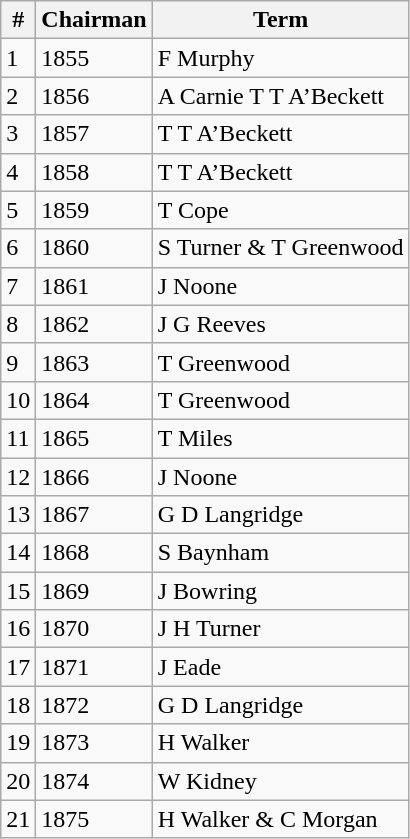<table class="wikitable">
<tr>
<th>#</th>
<th>Chairman</th>
<th>Term</th>
</tr>
<tr>
<td>1</td>
<td>1855</td>
<td>F Murphy</td>
</tr>
<tr>
<td>2</td>
<td>1856</td>
<td>A Carnie T T A’Beckett</td>
</tr>
<tr>
<td>3</td>
<td>1857</td>
<td>T T A’Beckett</td>
</tr>
<tr>
<td>4</td>
<td>1858</td>
<td>T T A’Beckett</td>
</tr>
<tr>
<td>5</td>
<td>1859</td>
<td>T Cope</td>
</tr>
<tr>
<td>6</td>
<td>1860</td>
<td>S Turner & T Greenwood</td>
</tr>
<tr>
<td>7</td>
<td>1861</td>
<td>J Noone</td>
</tr>
<tr>
<td>8</td>
<td>1862</td>
<td>J G Reeves</td>
</tr>
<tr>
<td>9</td>
<td>1863</td>
<td>T Greenwood</td>
</tr>
<tr>
<td>10</td>
<td>1864</td>
<td>T Greenwood</td>
</tr>
<tr>
<td>11</td>
<td>1865</td>
<td>T Miles</td>
</tr>
<tr>
<td>12</td>
<td>1866</td>
<td>J Noone</td>
</tr>
<tr>
<td>13</td>
<td>1867</td>
<td>G D Langridge</td>
</tr>
<tr>
<td>14</td>
<td>1868</td>
<td>S Baynham</td>
</tr>
<tr>
<td>15</td>
<td>1869</td>
<td>J Bowring</td>
</tr>
<tr>
<td>16</td>
<td>1870</td>
<td>J H Turner</td>
</tr>
<tr>
<td>17</td>
<td>1871</td>
<td>J Eade</td>
</tr>
<tr>
<td>18</td>
<td>1872</td>
<td>G D Langridge</td>
</tr>
<tr>
<td>19</td>
<td>1873</td>
<td>H Walker</td>
</tr>
<tr>
<td>20</td>
<td>1874</td>
<td>W Kidney</td>
</tr>
<tr>
<td>21</td>
<td>1875</td>
<td>H Walker & C Morgan</td>
</tr>
</table>
